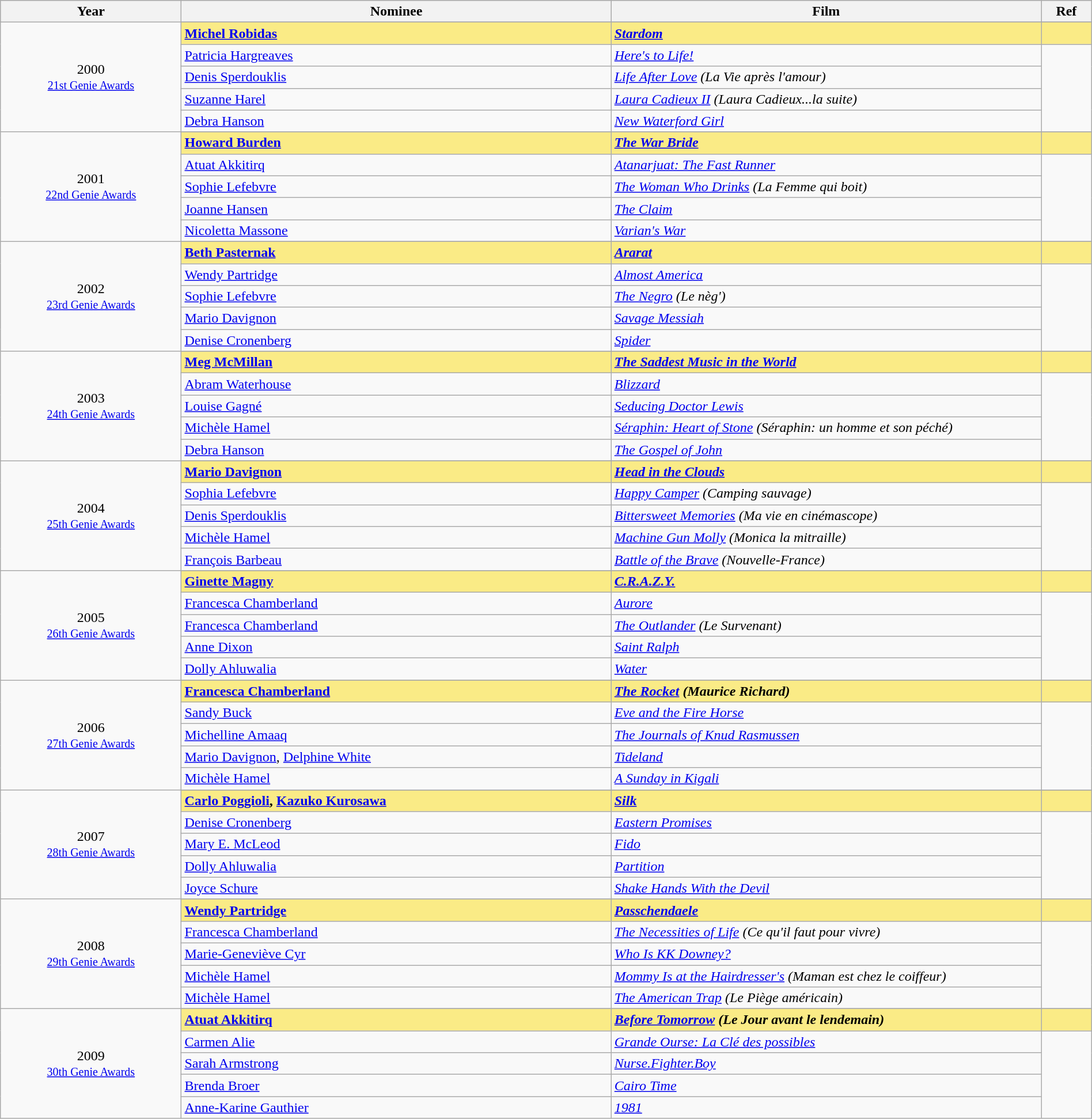<table class="wikitable" style="width:100%;">
<tr style="background:#bebebe;">
<th style="width:8%;">Year</th>
<th style="width:19%;">Nominee</th>
<th style="width:19%;">Film</th>
<th style="width:2%;">Ref</th>
</tr>
<tr>
<td rowspan="6" align="center">2000 <br> <small><a href='#'>21st Genie Awards</a></small></td>
</tr>
<tr style="background:#FAEB86;">
<td><strong><a href='#'>Michel Robidas</a></strong></td>
<td><strong><em><a href='#'>Stardom</a></em></strong></td>
<td></td>
</tr>
<tr>
<td><a href='#'>Patricia Hargreaves</a></td>
<td><em><a href='#'>Here's to Life!</a></em></td>
<td rowspan=4></td>
</tr>
<tr>
<td><a href='#'>Denis Sperdouklis</a></td>
<td><em><a href='#'>Life After Love</a> (La Vie après l'amour)</em></td>
</tr>
<tr>
<td><a href='#'>Suzanne Harel</a></td>
<td><em><a href='#'>Laura Cadieux II</a> (Laura Cadieux...la suite)</em></td>
</tr>
<tr>
<td><a href='#'>Debra Hanson</a></td>
<td><em><a href='#'>New Waterford Girl</a></em></td>
</tr>
<tr>
<td rowspan="6" align="center">2001 <br> <small><a href='#'>22nd Genie Awards</a></small></td>
</tr>
<tr style="background:#FAEB86;">
<td><strong><a href='#'>Howard Burden</a></strong></td>
<td><strong><em><a href='#'>The War Bride</a></em></strong></td>
<td></td>
</tr>
<tr>
<td><a href='#'>Atuat Akkitirq</a></td>
<td><em><a href='#'>Atanarjuat: The Fast Runner</a></em></td>
<td rowspan=4></td>
</tr>
<tr>
<td><a href='#'>Sophie Lefebvre</a></td>
<td><em><a href='#'>The Woman Who Drinks</a> (La Femme qui boit)</em></td>
</tr>
<tr>
<td><a href='#'>Joanne Hansen</a></td>
<td><em><a href='#'>The Claim</a></em></td>
</tr>
<tr>
<td><a href='#'>Nicoletta Massone</a></td>
<td><em><a href='#'>Varian's War</a></em></td>
</tr>
<tr>
<td rowspan="6" align="center">2002 <br> <small><a href='#'>23rd Genie Awards</a></small></td>
</tr>
<tr style="background:#FAEB86;">
<td><strong><a href='#'>Beth Pasternak</a></strong></td>
<td><strong><em><a href='#'>Ararat</a></em></strong></td>
<td></td>
</tr>
<tr>
<td><a href='#'>Wendy Partridge</a></td>
<td><em><a href='#'>Almost America</a></em></td>
<td rowspan=4></td>
</tr>
<tr>
<td><a href='#'>Sophie Lefebvre</a></td>
<td><em><a href='#'>The Negro</a> (Le nèg')</em></td>
</tr>
<tr>
<td><a href='#'>Mario Davignon</a></td>
<td><em><a href='#'>Savage Messiah</a></em></td>
</tr>
<tr>
<td><a href='#'>Denise Cronenberg</a></td>
<td><em><a href='#'>Spider</a></em></td>
</tr>
<tr>
<td rowspan="6" align="center">2003 <br> <small><a href='#'>24th Genie Awards</a></small></td>
</tr>
<tr style="background:#FAEB86;">
<td><strong><a href='#'>Meg McMillan</a></strong></td>
<td><strong><em><a href='#'>The Saddest Music in the World</a></em></strong></td>
<td></td>
</tr>
<tr>
<td><a href='#'>Abram Waterhouse</a></td>
<td><em><a href='#'>Blizzard</a></em></td>
<td rowspan=4></td>
</tr>
<tr>
<td><a href='#'>Louise Gagné</a></td>
<td><em><a href='#'>Seducing Doctor Lewis</a></em></td>
</tr>
<tr>
<td><a href='#'>Michèle Hamel</a></td>
<td><em><a href='#'>Séraphin: Heart of Stone</a> (Séraphin: un homme et son péché)</em></td>
</tr>
<tr>
<td><a href='#'>Debra Hanson</a></td>
<td><em><a href='#'>The Gospel of John</a></em></td>
</tr>
<tr>
<td rowspan="6" align="center">2004 <br> <small><a href='#'>25th Genie Awards</a></small></td>
</tr>
<tr style="background:#FAEB86;">
<td><strong><a href='#'>Mario Davignon</a></strong></td>
<td><strong><em><a href='#'>Head in the Clouds</a></em></strong></td>
<td></td>
</tr>
<tr>
<td><a href='#'>Sophia Lefebvre</a></td>
<td><em><a href='#'>Happy Camper</a> (Camping sauvage)</em></td>
<td rowspan=4></td>
</tr>
<tr>
<td><a href='#'>Denis Sperdouklis</a></td>
<td><em><a href='#'>Bittersweet Memories</a> (Ma vie en cinémascope)</em></td>
</tr>
<tr>
<td><a href='#'>Michèle Hamel</a></td>
<td><em><a href='#'>Machine Gun Molly</a> (Monica la mitraille)</em></td>
</tr>
<tr>
<td><a href='#'>François Barbeau</a></td>
<td><em><a href='#'>Battle of the Brave</a> (Nouvelle-France)</em></td>
</tr>
<tr>
<td rowspan="6" align="center">2005 <br> <small><a href='#'>26th Genie Awards</a></small></td>
</tr>
<tr style="background:#FAEB86;">
<td><strong><a href='#'>Ginette Magny</a></strong></td>
<td><strong><em><a href='#'>C.R.A.Z.Y.</a></em></strong></td>
<td></td>
</tr>
<tr>
<td><a href='#'>Francesca Chamberland</a></td>
<td><em><a href='#'>Aurore</a></em></td>
<td rowspan=4></td>
</tr>
<tr>
<td><a href='#'>Francesca Chamberland</a></td>
<td><em><a href='#'>The Outlander</a> (Le Survenant)</em></td>
</tr>
<tr>
<td><a href='#'>Anne Dixon</a></td>
<td><em><a href='#'>Saint Ralph</a></em></td>
</tr>
<tr>
<td><a href='#'>Dolly Ahluwalia</a></td>
<td><em><a href='#'>Water</a></em></td>
</tr>
<tr>
<td rowspan="6" align="center">2006 <br> <small><a href='#'>27th Genie Awards</a></small></td>
</tr>
<tr style="background:#FAEB86;">
<td><strong><a href='#'>Francesca Chamberland</a></strong></td>
<td><strong><em><a href='#'>The Rocket</a> (Maurice Richard)</em></strong></td>
<td></td>
</tr>
<tr>
<td><a href='#'>Sandy Buck</a></td>
<td><em><a href='#'>Eve and the Fire Horse</a></em></td>
<td rowspan=4></td>
</tr>
<tr>
<td><a href='#'>Michelline Amaaq</a></td>
<td><em><a href='#'>The Journals of Knud Rasmussen</a></em></td>
</tr>
<tr>
<td><a href='#'>Mario Davignon</a>, <a href='#'>Delphine White</a></td>
<td><em><a href='#'>Tideland</a></em></td>
</tr>
<tr>
<td><a href='#'>Michèle Hamel</a></td>
<td><em><a href='#'>A Sunday in Kigali</a></em></td>
</tr>
<tr>
<td rowspan="6" align="center">2007 <br> <small><a href='#'>28th Genie Awards</a></small></td>
</tr>
<tr style="background:#FAEB86;">
<td><strong><a href='#'>Carlo Poggioli</a>, <a href='#'>Kazuko Kurosawa</a></strong></td>
<td><strong><em><a href='#'>Silk</a></em></strong></td>
<td></td>
</tr>
<tr>
<td><a href='#'>Denise Cronenberg</a></td>
<td><em><a href='#'>Eastern Promises</a></em></td>
<td rowspan=4></td>
</tr>
<tr>
<td><a href='#'>Mary E. McLeod</a></td>
<td><em><a href='#'>Fido</a></em></td>
</tr>
<tr>
<td><a href='#'>Dolly Ahluwalia</a></td>
<td><em><a href='#'>Partition</a></em></td>
</tr>
<tr>
<td><a href='#'>Joyce Schure</a></td>
<td><em><a href='#'>Shake Hands With the Devil</a></em></td>
</tr>
<tr>
<td rowspan="6" align="center">2008 <br> <small><a href='#'>29th Genie Awards</a></small></td>
</tr>
<tr style="background:#FAEB86;">
<td><strong><a href='#'>Wendy Partridge</a></strong></td>
<td><strong><em><a href='#'>Passchendaele</a></em></strong></td>
<td></td>
</tr>
<tr>
<td><a href='#'>Francesca Chamberland</a></td>
<td><em><a href='#'>The Necessities of Life</a> (Ce qu'il faut pour vivre)</em></td>
<td rowspan=4></td>
</tr>
<tr>
<td><a href='#'>Marie-Geneviève Cyr</a></td>
<td><em><a href='#'>Who Is KK Downey?</a></em></td>
</tr>
<tr>
<td><a href='#'>Michèle Hamel</a></td>
<td><em><a href='#'>Mommy Is at the Hairdresser's</a> (Maman est chez le coiffeur)</em></td>
</tr>
<tr>
<td><a href='#'>Michèle Hamel</a></td>
<td><em><a href='#'>The American Trap</a> (Le Piège américain)</em></td>
</tr>
<tr>
<td rowspan="6" align="center">2009 <br> <small><a href='#'>30th Genie Awards</a></small></td>
</tr>
<tr style="background:#FAEB86;">
<td><strong><a href='#'>Atuat Akkitirq</a></strong></td>
<td><strong><em><a href='#'>Before Tomorrow</a> (Le Jour avant le lendemain)</em></strong></td>
<td></td>
</tr>
<tr>
<td><a href='#'>Carmen Alie</a></td>
<td><em><a href='#'>Grande Ourse: La Clé des possibles</a></em></td>
<td rowspan=4></td>
</tr>
<tr>
<td><a href='#'>Sarah Armstrong</a></td>
<td><em><a href='#'>Nurse.Fighter.Boy</a></em></td>
</tr>
<tr>
<td><a href='#'>Brenda Broer</a></td>
<td><em><a href='#'>Cairo Time</a></em></td>
</tr>
<tr>
<td><a href='#'>Anne-Karine Gauthier</a></td>
<td><em><a href='#'>1981</a></em></td>
</tr>
</table>
